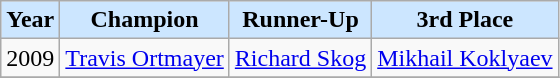<table class="wikitable">
<tr>
<th style="background: #cce6ff;">Year</th>
<th style="background: #cce6ff;">Champion</th>
<th style="background: #cce6ff;">Runner-Up</th>
<th style="background: #cce6ff;">3rd Place</th>
</tr>
<tr>
<td>2009</td>
<td> <a href='#'>Travis Ortmayer</a></td>
<td> <a href='#'>Richard Skog</a></td>
<td> <a href='#'>Mikhail Koklyaev</a></td>
</tr>
<tr>
</tr>
</table>
